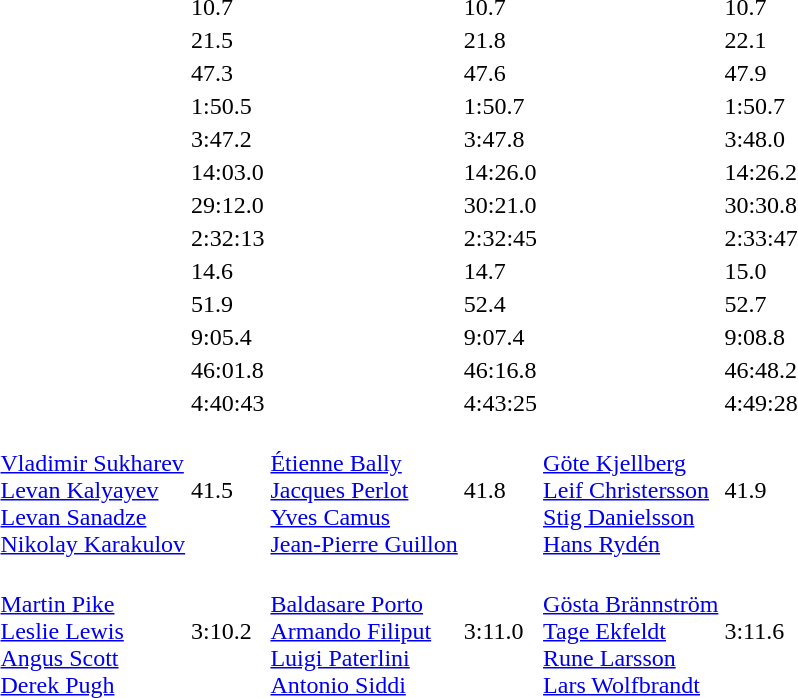<table>
<tr>
<td></td>
<td></td>
<td>10.7</td>
<td></td>
<td>10.7</td>
<td></td>
<td>10.7</td>
</tr>
<tr>
<td></td>
<td></td>
<td>21.5</td>
<td></td>
<td>21.8</td>
<td></td>
<td>22.1</td>
</tr>
<tr>
<td></td>
<td></td>
<td>47.3 </td>
<td></td>
<td>47.6</td>
<td></td>
<td>47.9</td>
</tr>
<tr>
<td></td>
<td></td>
<td>1:50.5 </td>
<td></td>
<td>1:50.7</td>
<td></td>
<td>1:50.7</td>
</tr>
<tr>
<td></td>
<td></td>
<td>3:47.2 </td>
<td></td>
<td>3:47.8</td>
<td></td>
<td>3:48.0</td>
</tr>
<tr>
<td></td>
<td></td>
<td>14:03.0 </td>
<td></td>
<td>14:26.0</td>
<td></td>
<td>14:26.2</td>
</tr>
<tr>
<td></td>
<td></td>
<td>29:12.0 </td>
<td></td>
<td>30:21.0</td>
<td></td>
<td>30:30.8</td>
</tr>
<tr>
<td></td>
<td></td>
<td>2:32:13 </td>
<td></td>
<td>2:32:45</td>
<td></td>
<td>2:33:47</td>
</tr>
<tr>
<td></td>
<td></td>
<td>14.6</td>
<td></td>
<td>14.7</td>
<td></td>
<td>15.0</td>
</tr>
<tr>
<td></td>
<td></td>
<td>51.9 </td>
<td></td>
<td>52.4</td>
<td></td>
<td>52.7</td>
</tr>
<tr>
<td></td>
<td></td>
<td>9:05.4</td>
<td></td>
<td>9:07.4</td>
<td></td>
<td>9:08.8</td>
</tr>
<tr>
<td></td>
<td></td>
<td>46:01.8 </td>
<td></td>
<td>46:16.8</td>
<td></td>
<td>46:48.2</td>
</tr>
<tr>
<td></td>
<td></td>
<td>4:40:43</td>
<td></td>
<td>4:43:25</td>
<td></td>
<td>4:49:28</td>
</tr>
<tr>
<td></td>
<td><br><a href='#'>Vladimir Sukharev</a><br><a href='#'>Levan Kalyayev</a><br><a href='#'>Levan Sanadze</a><br><a href='#'>Nikolay Karakulov</a></td>
<td>41.5</td>
<td><br><a href='#'>Étienne Bally</a><br><a href='#'>Jacques Perlot</a><br><a href='#'>Yves Camus</a><br><a href='#'>Jean-Pierre Guillon</a></td>
<td>41.8</td>
<td><br><a href='#'>Göte Kjellberg</a><br><a href='#'>Leif Christersson</a><br><a href='#'>Stig Danielsson</a><br><a href='#'>Hans Rydén</a></td>
<td>41.9</td>
</tr>
<tr>
<td></td>
<td><br><a href='#'>Martin Pike</a><br><a href='#'>Leslie Lewis</a><br><a href='#'>Angus Scott</a><br><a href='#'>Derek Pugh</a></td>
<td>3:10.2 </td>
<td><br><a href='#'>Baldasare Porto</a><br><a href='#'>Armando Filiput</a><br><a href='#'>Luigi Paterlini</a><br><a href='#'>Antonio Siddi</a></td>
<td>3:11.0</td>
<td><br><a href='#'>Gösta Brännström</a><br><a href='#'>Tage Ekfeldt</a><br><a href='#'>Rune Larsson</a><br><a href='#'>Lars Wolfbrandt</a></td>
<td>3:11.6</td>
</tr>
</table>
